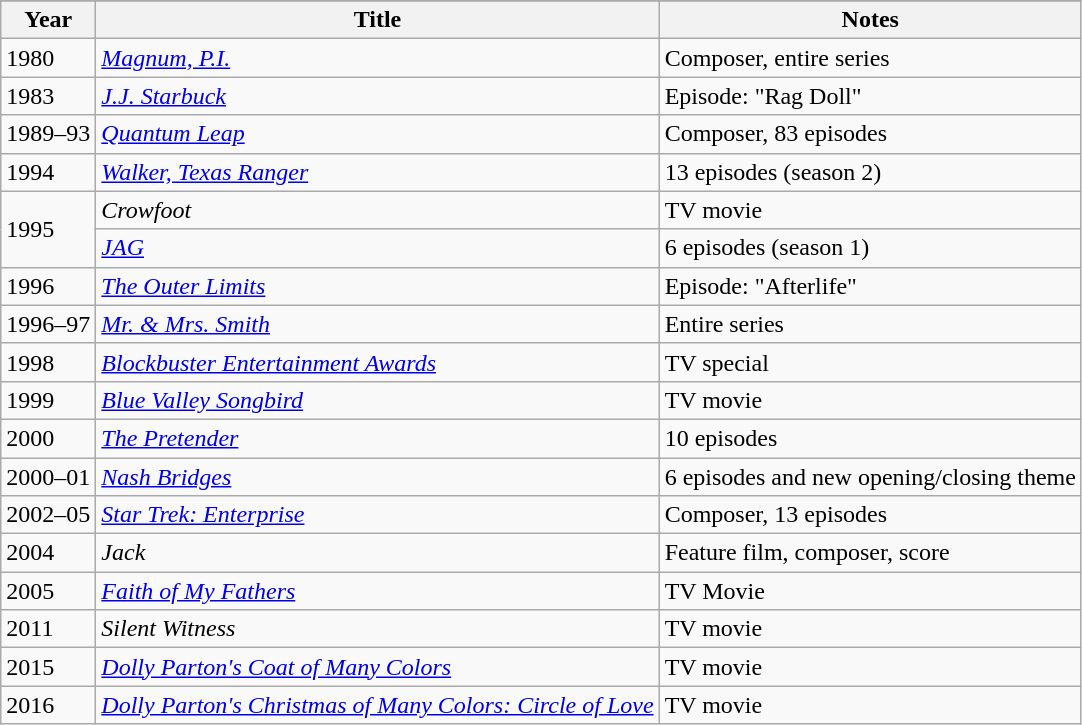<table class="wikitable sortable">
<tr>
</tr>
<tr style="text-align:center;">
</tr>
<tr>
<th>Year</th>
<th>Title</th>
<th>Notes</th>
</tr>
<tr>
<td>1980</td>
<td><em><a href='#'>Magnum, P.I.</a></em></td>
<td>Composer, entire series</td>
</tr>
<tr>
<td>1983</td>
<td><em><a href='#'>J.J. Starbuck</a></em></td>
<td>Episode: "Rag Doll"</td>
</tr>
<tr>
<td>1989–93</td>
<td><em><a href='#'>Quantum Leap</a></em></td>
<td>Composer, 83 episodes</td>
</tr>
<tr>
<td>1994</td>
<td><em><a href='#'>Walker, Texas Ranger</a></em></td>
<td>13 episodes (season 2)</td>
</tr>
<tr>
<td rowspan=2>1995</td>
<td><em>Crowfoot</em></td>
<td>TV movie</td>
</tr>
<tr>
<td><em><a href='#'>JAG</a></em></td>
<td>6 episodes (season 1)</td>
</tr>
<tr>
<td>1996</td>
<td><em><a href='#'>The Outer Limits</a></em></td>
<td>Episode: "Afterlife"</td>
</tr>
<tr>
<td>1996–97</td>
<td><em><a href='#'>Mr. & Mrs. Smith</a></em></td>
<td>Entire series</td>
</tr>
<tr>
<td>1998</td>
<td><em><a href='#'>Blockbuster Entertainment Awards</a></em></td>
<td>TV special</td>
</tr>
<tr>
<td>1999</td>
<td><em><a href='#'>Blue Valley Songbird</a></em></td>
<td>TV movie</td>
</tr>
<tr>
<td>2000</td>
<td><em><a href='#'>The Pretender</a></em></td>
<td>10 episodes</td>
</tr>
<tr>
<td>2000–01</td>
<td><em><a href='#'>Nash Bridges</a></em></td>
<td>6 episodes and new opening/closing theme</td>
</tr>
<tr>
<td>2002–05</td>
<td><em><a href='#'>Star Trek: Enterprise</a></em></td>
<td>Composer, 13 episodes</td>
</tr>
<tr>
<td>2004</td>
<td><em>Jack</em></td>
<td>Feature film, composer, score</td>
</tr>
<tr>
<td>2005</td>
<td><em><a href='#'>Faith of My Fathers</a></em></td>
<td>TV Movie</td>
</tr>
<tr>
<td>2011</td>
<td><em>Silent Witness</em></td>
<td>TV movie</td>
</tr>
<tr>
<td>2015</td>
<td><em><a href='#'>Dolly Parton's Coat of Many Colors</a></em></td>
<td>TV movie</td>
</tr>
<tr>
<td>2016</td>
<td><em><a href='#'>Dolly Parton's Christmas of Many Colors: Circle of Love</a></em></td>
<td>TV movie</td>
</tr>
</table>
